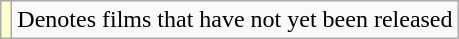<table class="wikitable sortable">
<tr>
<td style="background:#ffc;"></td>
<td>Denotes films that have not yet been released</td>
</tr>
</table>
